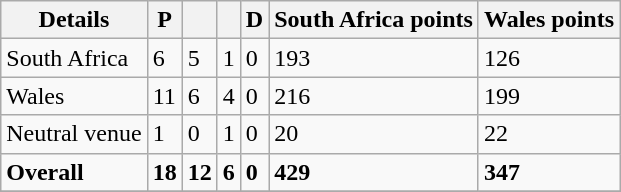<table class="wikitable center">
<tr>
<th align=center>Details</th>
<th align=center>P</th>
<th align=center></th>
<th align=center></th>
<th align=center>D</th>
<th align=center>South Africa points</th>
<th align=center>Wales points</th>
</tr>
<tr>
<td align=left> South Africa</td>
<td>6</td>
<td>5</td>
<td>1</td>
<td>0</td>
<td>193</td>
<td>126</td>
</tr>
<tr>
<td align=left> Wales</td>
<td>11</td>
<td>6</td>
<td>4</td>
<td>0</td>
<td>216</td>
<td>199</td>
</tr>
<tr>
<td>Neutral venue</td>
<td>1</td>
<td>0</td>
<td>1</td>
<td>0</td>
<td>20</td>
<td>22</td>
</tr>
<tr>
<td><strong>Overall</strong></td>
<td><strong>18</strong></td>
<td><strong>12</strong></td>
<td><strong>6</strong></td>
<td><strong>0</strong></td>
<td><strong>429</strong></td>
<td><strong>347</strong></td>
</tr>
<tr>
</tr>
</table>
